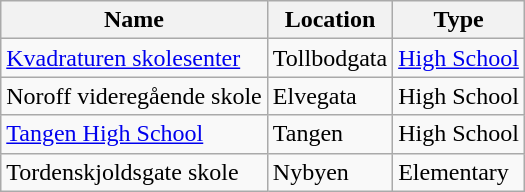<table class="wikitable sortable">
<tr>
<th>Name</th>
<th>Location</th>
<th>Type </th>
</tr>
<tr>
<td><a href='#'>Kvadraturen skolesenter</a></td>
<td>Tollbodgata</td>
<td><a href='#'>High School</a></td>
</tr>
<tr>
<td>Noroff videregående skole</td>
<td>Elvegata</td>
<td>High School</td>
</tr>
<tr>
<td><a href='#'>Tangen High School</a></td>
<td>Tangen</td>
<td>High School</td>
</tr>
<tr>
<td>Tordenskjoldsgate skole</td>
<td>Nybyen</td>
<td>Elementary</td>
</tr>
</table>
